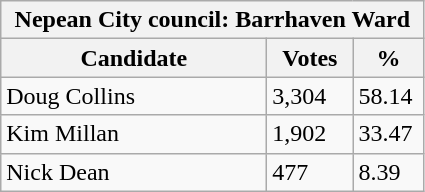<table class="wikitable">
<tr>
<th colspan="3">Nepean City council: Barrhaven Ward</th>
</tr>
<tr>
<th style="width: 170px">Candidate</th>
<th style="width: 50px">Votes</th>
<th style="width: 40px">%</th>
</tr>
<tr>
<td>Doug Collins</td>
<td>3,304</td>
<td>58.14</td>
</tr>
<tr>
<td>Kim Millan</td>
<td>1,902</td>
<td>33.47</td>
</tr>
<tr>
<td>Nick Dean</td>
<td>477</td>
<td>8.39</td>
</tr>
</table>
